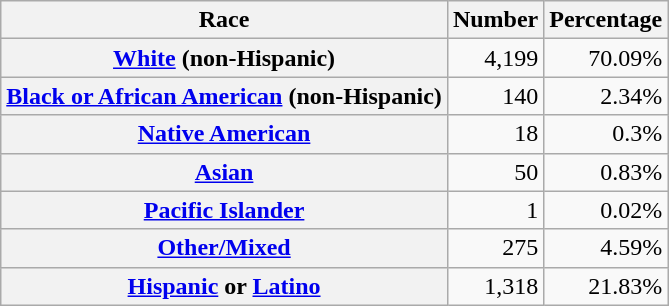<table class="wikitable" style="text-align:right">
<tr>
<th scope="col">Race</th>
<th scope="col">Number</th>
<th scope="col">Percentage</th>
</tr>
<tr>
<th scope="row"><a href='#'>White</a> (non-Hispanic)</th>
<td>4,199</td>
<td>70.09%</td>
</tr>
<tr>
<th scope="row"><a href='#'>Black or African American</a> (non-Hispanic)</th>
<td>140</td>
<td>2.34%</td>
</tr>
<tr>
<th scope="row"><a href='#'>Native American</a></th>
<td>18</td>
<td>0.3%</td>
</tr>
<tr>
<th scope="row"><a href='#'>Asian</a></th>
<td>50</td>
<td>0.83%</td>
</tr>
<tr>
<th scope="row"><a href='#'>Pacific Islander</a></th>
<td>1</td>
<td>0.02%</td>
</tr>
<tr>
<th scope="row"><a href='#'>Other/Mixed</a></th>
<td>275</td>
<td>4.59%</td>
</tr>
<tr>
<th scope="row"><a href='#'>Hispanic</a> or <a href='#'>Latino</a></th>
<td>1,318</td>
<td>21.83%</td>
</tr>
</table>
